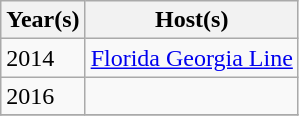<table class="wikitable">
<tr>
<th>Year(s)</th>
<th>Host(s)</th>
</tr>
<tr>
<td>2014</td>
<td><a href='#'>Florida Georgia Line</a></td>
</tr>
<tr>
<td>2016</td>
<td></td>
</tr>
<tr>
</tr>
</table>
